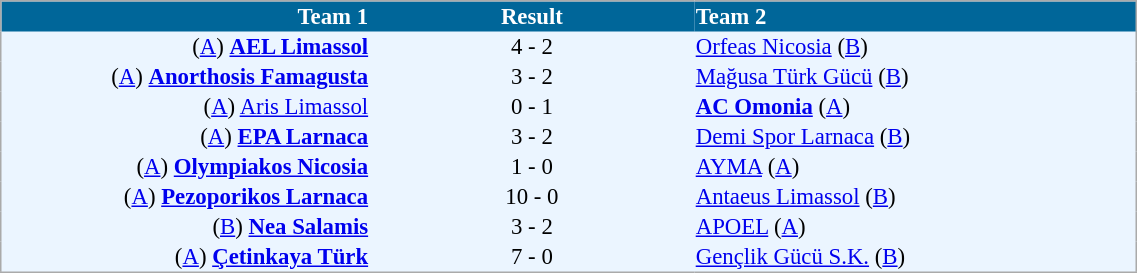<table cellspacing="0" style="background: #EBF5FF; border: 1px #aaa solid; border-collapse: collapse; font-size: 95%;" width=60%>
<tr bgcolor=#006699 style="color:white;">
<th width=25% align="right">Team 1</th>
<th width=22% align="center">Result</th>
<th width=30% align="left">Team 2</th>
</tr>
<tr>
<td align=right>(<a href='#'>A</a>) <strong><a href='#'>AEL Limassol</a></strong></td>
<td align=center>4 - 2</td>
<td align=left><a href='#'>Orfeas Nicosia</a> (<a href='#'>B</a>)</td>
</tr>
<tr>
<td align=right>(<a href='#'>A</a>) <strong><a href='#'>Anorthosis Famagusta</a></strong></td>
<td align=center>3 - 2</td>
<td align=left><a href='#'>Mağusa Türk Gücü</a> (<a href='#'>B</a>)</td>
</tr>
<tr>
<td align=right>(<a href='#'>A</a>) <a href='#'>Aris Limassol</a></td>
<td align=center>0 - 1</td>
<td align=left><strong><a href='#'>AC Omonia</a></strong> (<a href='#'>A</a>)</td>
</tr>
<tr>
<td align=right>(<a href='#'>A</a>) <strong><a href='#'>EPA Larnaca</a></strong></td>
<td align=center>3 - 2</td>
<td align=left><a href='#'>Demi Spor Larnaca</a> (<a href='#'>B</a>)</td>
</tr>
<tr>
<td align=right>(<a href='#'>A</a>) <strong><a href='#'>Olympiakos Nicosia</a></strong></td>
<td align=center>1 - 0</td>
<td align=left><a href='#'>AYMA</a> (<a href='#'>A</a>)</td>
</tr>
<tr>
<td align=right>(<a href='#'>A</a>) <strong><a href='#'>Pezoporikos Larnaca</a></strong></td>
<td align=center>10 - 0</td>
<td align=left><a href='#'>Antaeus Limassol</a> (<a href='#'>B</a>)</td>
</tr>
<tr>
<td align=right>(<a href='#'>B</a>) <strong><a href='#'>Nea Salamis</a></strong></td>
<td align=center>3 - 2</td>
<td align=left><a href='#'>APOEL</a> (<a href='#'>A</a>)</td>
</tr>
<tr>
<td align=right>(<a href='#'>A</a>) <strong><a href='#'>Çetinkaya Türk</a></strong></td>
<td align=center>7 - 0</td>
<td align=left><a href='#'>Gençlik Gücü S.K.</a> (<a href='#'>B</a>)</td>
</tr>
<tr>
</tr>
</table>
